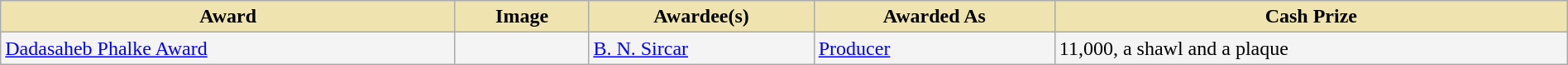<table class="wikitable plainrowheaders" style="width:100%;">
<tr>
<th scope="col" style="background-color:#EFE4B0;">Award</th>
<th style="background-color:#EFE4B0;">Image</th>
<th scope="col" style="background-color:#EFE4B0;">Awardee(s)</th>
<th scope="col" style="background-color:#EFE4B0;">Awarded As</th>
<th scope="col" style="background-color:#EFE4B0;">Cash Prize</th>
</tr>
<tr style="background-color:#F4F4F4">
<td><a href='#'>Dadasaheb Phalke Award</a></td>
<td></td>
<td><a href='#'>B. N. Sircar</a></td>
<td><a href='#'>Producer</a></td>
<td>11,000, a shawl and a plaque</td>
</tr>
</table>
